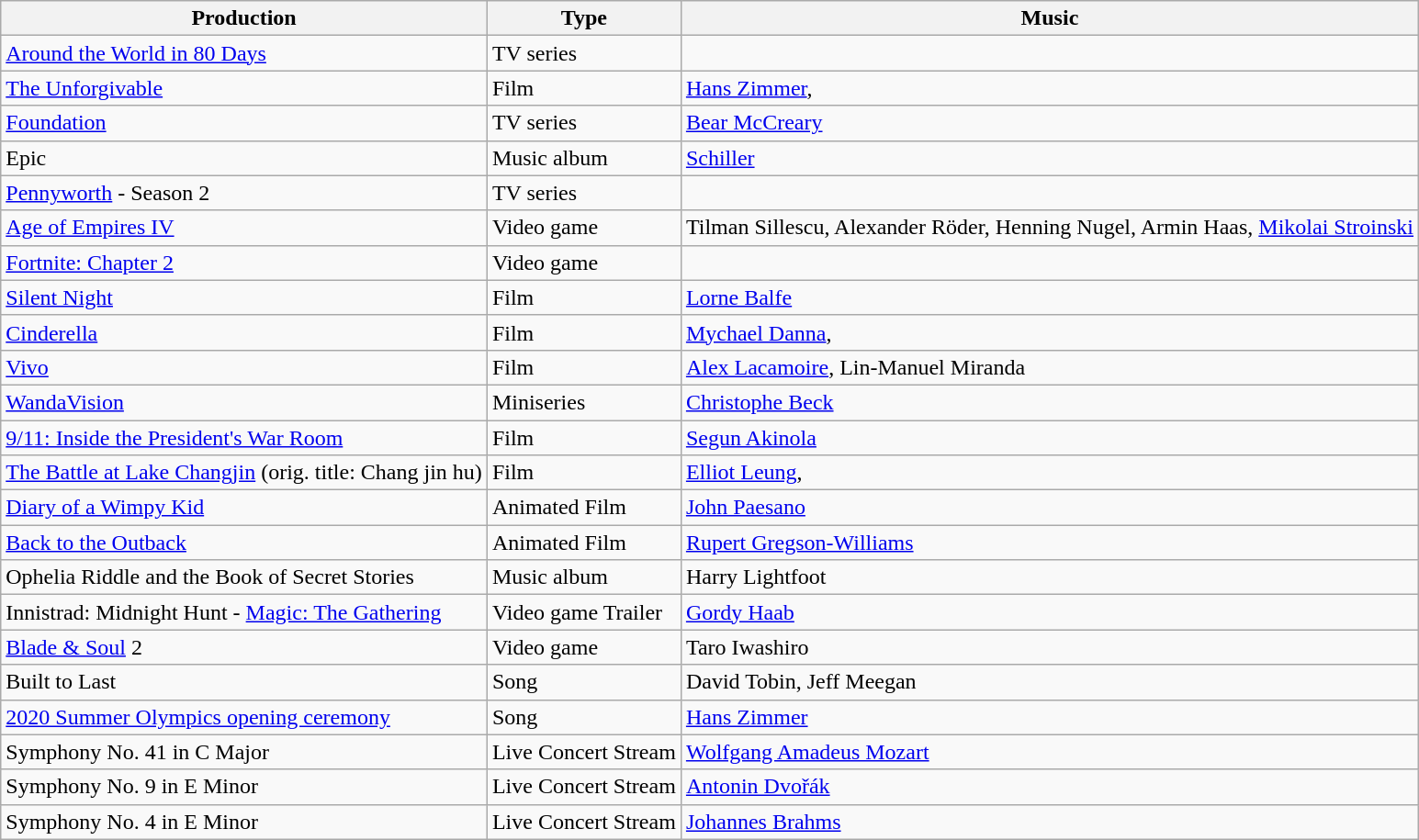<table class="wikitable sortable mw-collapsible">
<tr>
<th>Production</th>
<th>Type</th>
<th>Music</th>
</tr>
<tr>
<td><a href='#'>Around the World in 80 Days</a></td>
<td>TV series</td>
<td></td>
</tr>
<tr>
<td><a href='#'>The Unforgivable</a></td>
<td>Film</td>
<td><a href='#'>Hans Zimmer</a>, </td>
</tr>
<tr>
<td><a href='#'>Foundation</a></td>
<td>TV series</td>
<td><a href='#'>Bear McCreary</a></td>
</tr>
<tr>
<td>Epic</td>
<td>Music album</td>
<td><a href='#'>Schiller</a></td>
</tr>
<tr>
<td><a href='#'>Pennyworth</a> - Season 2</td>
<td>TV series</td>
<td></td>
</tr>
<tr>
<td><a href='#'>Age of Empires IV</a></td>
<td>Video game</td>
<td>Tilman Sillescu, Alexander Röder, Henning Nugel, Armin Haas, <a href='#'>Mikolai Stroinski</a></td>
</tr>
<tr>
<td><a href='#'>Fortnite: Chapter 2</a></td>
<td>Video game</td>
<td></td>
</tr>
<tr>
<td><a href='#'>Silent Night</a></td>
<td>Film</td>
<td><a href='#'>Lorne Balfe</a></td>
</tr>
<tr>
<td><a href='#'>Cinderella</a></td>
<td>Film</td>
<td><a href='#'>Mychael Danna</a>, </td>
</tr>
<tr>
<td><a href='#'>Vivo</a></td>
<td>Film</td>
<td><a href='#'>Alex Lacamoire</a>, Lin-Manuel Miranda</td>
</tr>
<tr>
<td><a href='#'>WandaVision</a></td>
<td>Miniseries</td>
<td><a href='#'>Christophe Beck</a></td>
</tr>
<tr>
<td><a href='#'>9/11: Inside the President's War Room</a></td>
<td>Film</td>
<td><a href='#'>Segun Akinola</a></td>
</tr>
<tr>
<td><a href='#'>The Battle at Lake Changjin</a> (orig. title: Chang jin hu)</td>
<td>Film</td>
<td><a href='#'>Elliot Leung</a>, </td>
</tr>
<tr>
<td><a href='#'>Diary of a Wimpy Kid</a></td>
<td>Animated Film</td>
<td><a href='#'>John Paesano</a></td>
</tr>
<tr>
<td><a href='#'>Back to the Outback</a></td>
<td>Animated Film</td>
<td><a href='#'>Rupert Gregson-Williams</a></td>
</tr>
<tr>
<td>Ophelia Riddle and the Book of Secret Stories</td>
<td>Music album</td>
<td>Harry Lightfoot</td>
</tr>
<tr>
<td>Innistrad: Midnight Hunt - <a href='#'>Magic: The Gathering</a></td>
<td>Video game Trailer</td>
<td><a href='#'>Gordy Haab</a></td>
</tr>
<tr>
<td><a href='#'>Blade & Soul</a> 2</td>
<td>Video game</td>
<td>Taro Iwashiro</td>
</tr>
<tr>
<td>Built to Last</td>
<td>Song</td>
<td>David Tobin, Jeff Meegan</td>
</tr>
<tr>
<td><a href='#'>2020 Summer Olympics opening ceremony</a></td>
<td>Song</td>
<td><a href='#'>Hans Zimmer</a></td>
</tr>
<tr>
<td>Symphony No. 41 in C Major</td>
<td>Live Concert Stream</td>
<td><a href='#'>Wolfgang Amadeus Mozart</a></td>
</tr>
<tr>
<td>Symphony No. 9 in E Minor</td>
<td>Live Concert Stream</td>
<td><a href='#'>Antonin Dvořák</a></td>
</tr>
<tr>
<td>Symphony No. 4 in E Minor</td>
<td>Live Concert Stream</td>
<td><a href='#'>Johannes Brahms</a></td>
</tr>
</table>
